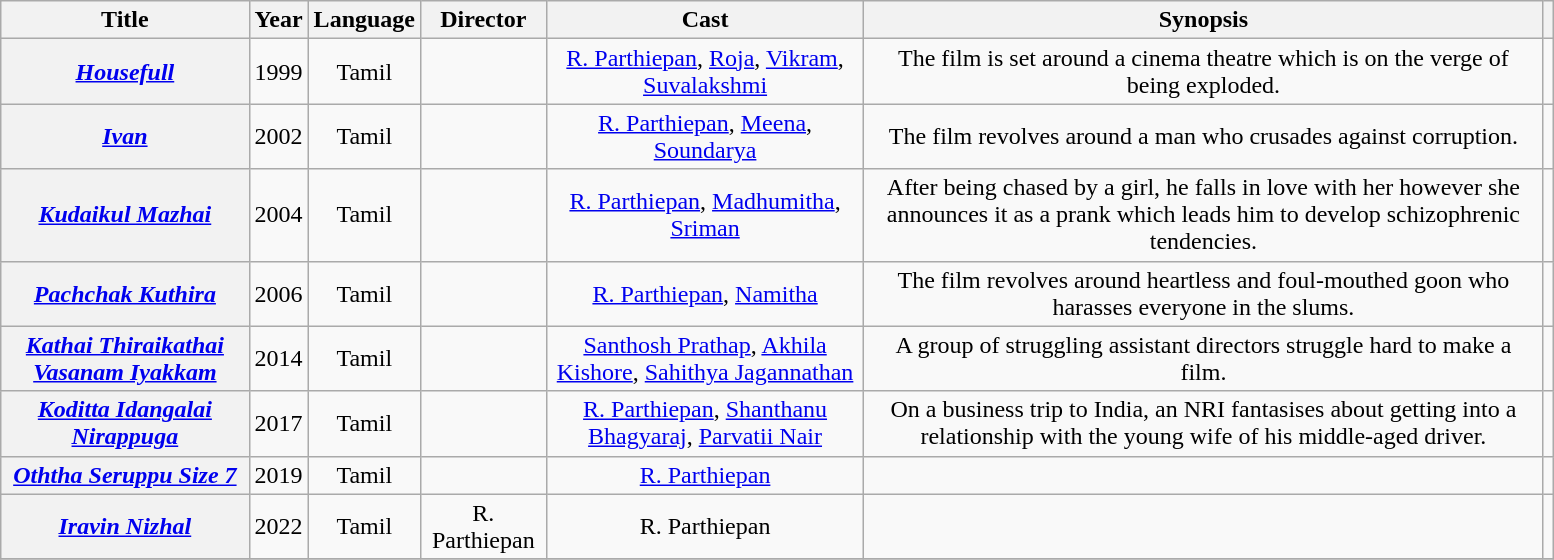<table class="wikitable plainrowheaders sortable" style="width: 82%; text-align: center;">
<tr>
<th scope="col">Title</th>
<th scope="col">Year</th>
<th scope="col">Language</th>
<th scope="col">Director</th>
<th scope="col">Cast</th>
<th scope="col" class="unsortable">Synopsis</th>
<th scope="col" class="unsortable"></th>
</tr>
<tr>
<th scope="row"><em><a href='#'>Housefull</a></em></th>
<td>1999</td>
<td>Tamil</td>
<td></td>
<td><a href='#'>R. Parthiepan</a>, <a href='#'>Roja</a>, <a href='#'>Vikram</a>, <a href='#'>Suvalakshmi</a></td>
<td>The film is set around a cinema theatre which is on the verge of being exploded.</td>
<td></td>
</tr>
<tr>
<th scope="row"><em><a href='#'>Ivan</a></em></th>
<td>2002</td>
<td>Tamil</td>
<td></td>
<td><a href='#'>R. Parthiepan</a>, <a href='#'>Meena</a>, <a href='#'>Soundarya</a></td>
<td>The film revolves around a man who crusades against corruption.</td>
<td></td>
</tr>
<tr>
<th scope="row"><em><a href='#'>Kudaikul Mazhai</a></em></th>
<td>2004</td>
<td>Tamil</td>
<td></td>
<td><a href='#'>R. Parthiepan</a>, <a href='#'>Madhumitha</a>, <a href='#'>Sriman</a></td>
<td>After being chased by a girl, he falls in love with her however she announces it as a prank which leads him to develop schizophrenic tendencies.</td>
<td></td>
</tr>
<tr>
<th scope="row"><em><a href='#'>Pachchak Kuthira</a></em></th>
<td>2006</td>
<td>Tamil</td>
<td></td>
<td><a href='#'>R. Parthiepan</a>, <a href='#'>Namitha</a></td>
<td>The film revolves around heartless and foul-mouthed goon who harasses everyone in the slums.</td>
<td></td>
</tr>
<tr>
<th scope="row"><em><a href='#'>Kathai Thiraikathai Vasanam Iyakkam</a></em></th>
<td>2014</td>
<td>Tamil</td>
<td></td>
<td><a href='#'>Santhosh Prathap</a>, <a href='#'>Akhila Kishore</a>, <a href='#'>Sahithya Jagannathan</a></td>
<td>A group of struggling assistant directors struggle hard to make a film.</td>
<td></td>
</tr>
<tr>
<th scope="row"><em><a href='#'>Koditta Idangalai Nirappuga</a></em></th>
<td>2017</td>
<td>Tamil</td>
<td></td>
<td><a href='#'>R. Parthiepan</a>, <a href='#'>Shanthanu Bhagyaraj</a>, <a href='#'>Parvatii Nair</a></td>
<td>On a business trip to India, an NRI fantasises about getting into a relationship with the young wife of his middle-aged driver.</td>
<td></td>
</tr>
<tr>
<th scope="row"><em><a href='#'>Oththa Seruppu Size 7</a></em></th>
<td>2019</td>
<td>Tamil</td>
<td></td>
<td><a href='#'>R. Parthiepan</a></td>
<td></td>
<td></td>
</tr>
<tr>
<th scope="row"><em><a href='#'>Iravin Nizhal</a></em></th>
<td>2022</td>
<td>Tamil</td>
<td>R. Parthiepan</td>
<td>R. Parthiepan</td>
<td></td>
<td></td>
</tr>
<tr>
</tr>
</table>
